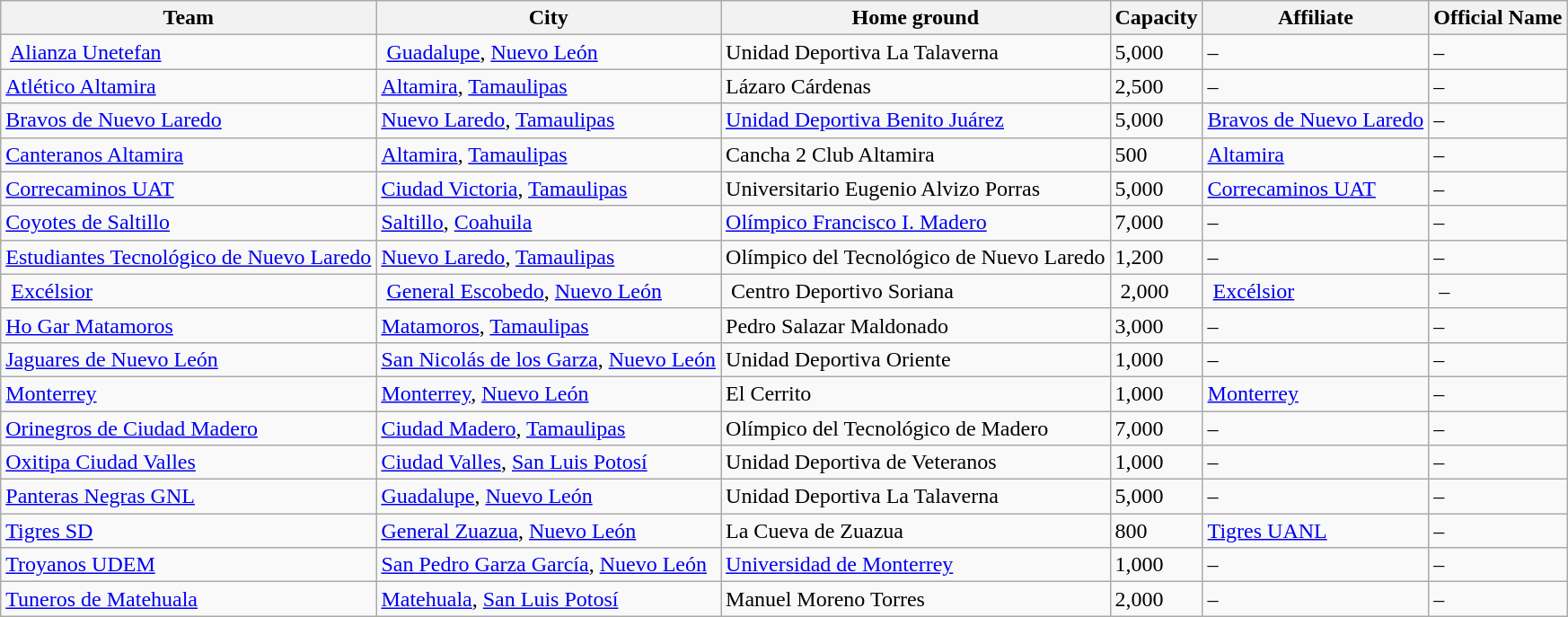<table class="wikitable sortable">
<tr>
<th>Team</th>
<th>City</th>
<th>Home ground</th>
<th>Capacity</th>
<th>Affiliate</th>
<th>Official Name</th>
</tr>
<tr>
<td> <a href='#'>Alianza Unetefan</a> </td>
<td> <a href='#'>Guadalupe</a>, <a href='#'>Nuevo León</a></td>
<td>Unidad Deportiva La Talaverna</td>
<td>5,000</td>
<td>–</td>
<td>–</td>
</tr>
<tr>
<td><a href='#'>Atlético Altamira</a></td>
<td><a href='#'>Altamira</a>, <a href='#'>Tamaulipas</a></td>
<td>Lázaro Cárdenas</td>
<td>2,500</td>
<td>–</td>
<td>–</td>
</tr>
<tr>
<td><a href='#'>Bravos de Nuevo Laredo</a></td>
<td><a href='#'>Nuevo Laredo</a>, <a href='#'>Tamaulipas</a></td>
<td><a href='#'>Unidad Deportiva Benito Juárez</a></td>
<td>5,000</td>
<td><a href='#'>Bravos de Nuevo Laredo</a></td>
<td>–</td>
</tr>
<tr>
<td><a href='#'>Canteranos Altamira</a></td>
<td><a href='#'>Altamira</a>, <a href='#'>Tamaulipas</a></td>
<td>Cancha 2 Club Altamira</td>
<td>500</td>
<td><a href='#'>Altamira</a></td>
<td>–</td>
</tr>
<tr>
<td><a href='#'>Correcaminos UAT</a></td>
<td><a href='#'>Ciudad Victoria</a>, <a href='#'>Tamaulipas</a></td>
<td>Universitario Eugenio Alvizo Porras</td>
<td>5,000</td>
<td><a href='#'>Correcaminos UAT</a></td>
<td>–</td>
</tr>
<tr>
<td><a href='#'>Coyotes de Saltillo</a></td>
<td><a href='#'>Saltillo</a>, <a href='#'>Coahuila</a></td>
<td><a href='#'>Olímpico Francisco I. Madero</a></td>
<td>7,000</td>
<td>–</td>
<td>–</td>
</tr>
<tr>
<td><a href='#'>Estudiantes Tecnológico de Nuevo Laredo</a></td>
<td><a href='#'>Nuevo Laredo</a>, <a href='#'>Tamaulipas</a></td>
<td>Olímpico del Tecnológico de Nuevo Laredo</td>
<td>1,200</td>
<td>–</td>
<td>–</td>
</tr>
<tr>
<td> <a href='#'>Excélsior</a> </td>
<td> <a href='#'>General Escobedo</a>, <a href='#'>Nuevo León</a> </td>
<td> Centro Deportivo Soriana</td>
<td> 2,000</td>
<td> <a href='#'>Excélsior</a> </td>
<td> –</td>
</tr>
<tr>
<td><a href='#'>Ho Gar Matamoros</a></td>
<td><a href='#'>Matamoros</a>, <a href='#'>Tamaulipas</a></td>
<td>Pedro Salazar Maldonado</td>
<td>3,000</td>
<td>–</td>
<td>–</td>
</tr>
<tr>
<td><a href='#'>Jaguares de Nuevo León</a></td>
<td><a href='#'>San Nicolás de los Garza</a>, <a href='#'>Nuevo León</a></td>
<td>Unidad Deportiva Oriente</td>
<td>1,000</td>
<td>–</td>
<td>–</td>
</tr>
<tr>
<td><a href='#'>Monterrey</a></td>
<td><a href='#'>Monterrey</a>, <a href='#'>Nuevo León</a></td>
<td>El Cerrito</td>
<td>1,000</td>
<td><a href='#'>Monterrey</a></td>
<td>–</td>
</tr>
<tr>
<td><a href='#'>Orinegros de Ciudad Madero</a></td>
<td><a href='#'>Ciudad Madero</a>, <a href='#'>Tamaulipas</a></td>
<td>Olímpico del Tecnológico de Madero</td>
<td>7,000</td>
<td>–</td>
<td>–</td>
</tr>
<tr>
<td><a href='#'>Oxitipa Ciudad Valles</a></td>
<td><a href='#'>Ciudad Valles</a>, <a href='#'>San Luis Potosí</a></td>
<td>Unidad Deportiva de Veteranos</td>
<td>1,000</td>
<td>–</td>
<td>–</td>
</tr>
<tr>
<td><a href='#'>Panteras Negras GNL</a></td>
<td><a href='#'>Guadalupe</a>, <a href='#'>Nuevo León</a></td>
<td>Unidad Deportiva La Talaverna</td>
<td>5,000</td>
<td>–</td>
<td>–</td>
</tr>
<tr>
<td><a href='#'>Tigres SD</a></td>
<td><a href='#'>General Zuazua</a>, <a href='#'>Nuevo León</a></td>
<td>La Cueva de Zuazua</td>
<td>800</td>
<td><a href='#'>Tigres UANL</a></td>
<td>–</td>
</tr>
<tr>
<td><a href='#'>Troyanos UDEM</a></td>
<td><a href='#'>San Pedro Garza García</a>, <a href='#'>Nuevo León</a></td>
<td><a href='#'>Universidad de Monterrey</a></td>
<td>1,000</td>
<td>–</td>
<td>–</td>
</tr>
<tr>
<td><a href='#'>Tuneros de Matehuala</a></td>
<td><a href='#'>Matehuala</a>, <a href='#'>San Luis Potosí</a></td>
<td>Manuel Moreno Torres</td>
<td>2,000</td>
<td>–</td>
<td>–</td>
</tr>
</table>
